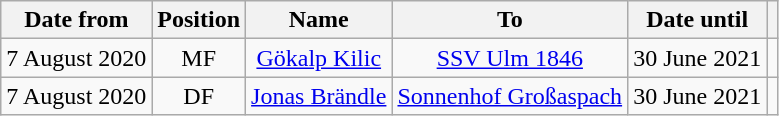<table class="wikitable" style="text-align:center;">
<tr>
<th>Date from</th>
<th>Position</th>
<th>Name</th>
<th>To</th>
<th>Date until</th>
<th></th>
</tr>
<tr>
<td>7 August 2020</td>
<td>MF</td>
<td><a href='#'>Gökalp Kilic</a></td>
<td><a href='#'>SSV Ulm 1846</a></td>
<td>30 June 2021</td>
<td></td>
</tr>
<tr>
<td>7 August 2020</td>
<td>DF</td>
<td><a href='#'>Jonas Brändle</a></td>
<td><a href='#'>Sonnenhof Großaspach</a></td>
<td>30 June 2021</td>
<td></td>
</tr>
</table>
